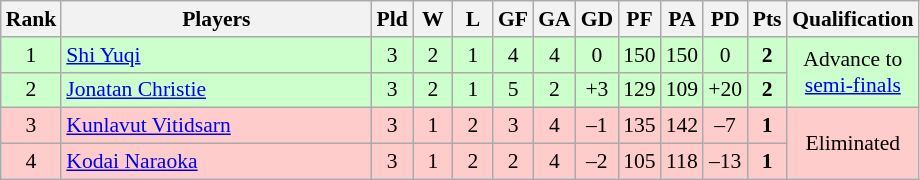<table class="wikitable" style="font-size:90%; text-align:center">
<tr>
<th width="20">Rank</th>
<th width="200">Players</th>
<th width="20">Pld</th>
<th width="20">W</th>
<th width="20">L</th>
<th width="20">GF</th>
<th width="20">GA</th>
<th width="20">GD</th>
<th width="20">PF</th>
<th width="20">PA</th>
<th width="20">PD</th>
<th width="20">Pts</th>
<th width="20">Qualification</th>
</tr>
<tr style="background:#ccffcc">
<td>1</td>
<td style="text-align:left"> <a href='#'>Shi Yuqi</a></td>
<td>3</td>
<td>2</td>
<td>1</td>
<td>4</td>
<td>4</td>
<td>0</td>
<td>150</td>
<td>150</td>
<td>0</td>
<td><strong>2</strong></td>
<td rowspan="2">Advance to <a href='#'>semi-finals</a></td>
</tr>
<tr style="background:#ccffcc">
<td>2</td>
<td style="text-align:left"> <a href='#'>Jonatan Christie</a></td>
<td>3</td>
<td>2</td>
<td>1</td>
<td>5</td>
<td>2</td>
<td>+3</td>
<td>129</td>
<td>109</td>
<td>+20</td>
<td><strong>2</strong></td>
</tr>
<tr style="background:#ffcccc">
<td>3</td>
<td style="text-align:left"> <a href='#'>Kunlavut Vitidsarn</a></td>
<td>3</td>
<td>1</td>
<td>2</td>
<td>3</td>
<td>4</td>
<td>–1</td>
<td>135</td>
<td>142</td>
<td>–7</td>
<td><strong>1</strong></td>
<td rowspan="2">Eliminated</td>
</tr>
<tr style="background:#ffcccc">
<td>4</td>
<td style="text-align:left"> <a href='#'>Kodai Naraoka</a></td>
<td>3</td>
<td>1</td>
<td>2</td>
<td>2</td>
<td>4</td>
<td>–2</td>
<td>105</td>
<td>118</td>
<td>–13</td>
<td><strong>1</strong></td>
</tr>
</table>
